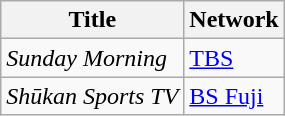<table class="wikitable">
<tr>
<th>Title</th>
<th>Network</th>
</tr>
<tr>
<td><em>Sunday Morning</em></td>
<td><a href='#'>TBS</a></td>
</tr>
<tr>
<td><em>Shūkan Sports TV</em></td>
<td><a href='#'>BS Fuji</a></td>
</tr>
</table>
